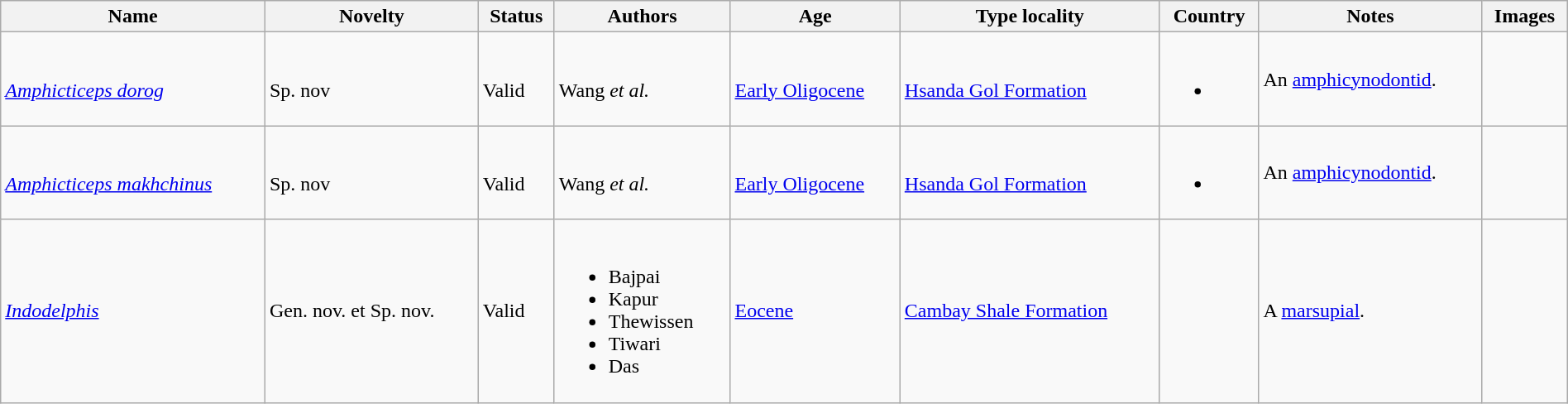<table class="wikitable sortable" align="center" width="100%">
<tr>
<th>Name</th>
<th>Novelty</th>
<th>Status</th>
<th>Authors</th>
<th>Age</th>
<th>Type locality</th>
<th>Country</th>
<th>Notes</th>
<th>Images</th>
</tr>
<tr>
<td><br><em><a href='#'>Amphicticeps dorog</a></em></td>
<td><br>Sp. nov</td>
<td><br>Valid</td>
<td><br>Wang <em>et al.</em></td>
<td><br><a href='#'>Early Oligocene</a></td>
<td><br><a href='#'>Hsanda Gol Formation</a></td>
<td><br><ul><li></li></ul></td>
<td>An <a href='#'>amphicynodontid</a>.</td>
<td></td>
</tr>
<tr>
<td><br><em><a href='#'>Amphicticeps makhchinus</a></em></td>
<td><br>Sp. nov</td>
<td><br>Valid</td>
<td><br>Wang <em>et al.</em></td>
<td><br><a href='#'>Early Oligocene</a></td>
<td><br><a href='#'>Hsanda Gol Formation</a></td>
<td><br><ul><li></li></ul></td>
<td>An <a href='#'>amphicynodontid</a>.</td>
<td></td>
</tr>
<tr>
<td><em><a href='#'>Indodelphis</a></em></td>
<td>Gen. nov. et Sp. nov.</td>
<td>Valid</td>
<td><br><ul><li>Bajpai</li><li>Kapur</li><li>Thewissen</li><li>Tiwari</li><li>Das</li></ul></td>
<td><a href='#'>Eocene</a></td>
<td><a href='#'>Cambay Shale Formation</a></td>
<td></td>
<td>A <a href='#'>marsupial</a>.</td>
<td></td>
</tr>
</table>
